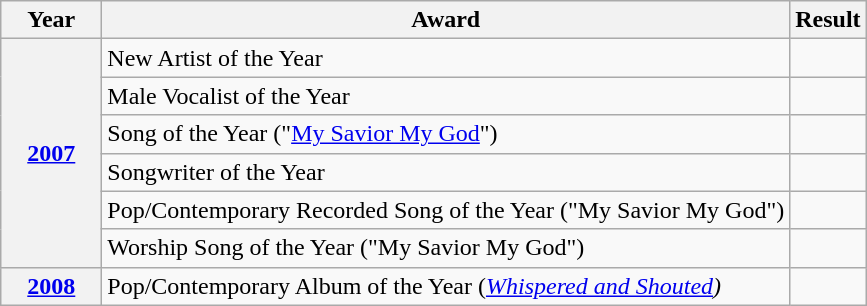<table class="wikitable">
<tr>
<th style="width:60px;">Year</th>
<th>Award</th>
<th>Result</th>
</tr>
<tr>
<th rowspan="6"><a href='#'>2007</a></th>
<td>New Artist of the Year</td>
<td></td>
</tr>
<tr>
<td>Male Vocalist of the Year</td>
<td></td>
</tr>
<tr>
<td>Song of the Year ("<a href='#'>My Savior My God</a>")</td>
<td></td>
</tr>
<tr>
<td>Songwriter of the Year</td>
<td></td>
</tr>
<tr>
<td>Pop/Contemporary Recorded Song of the Year ("My Savior My God")</td>
<td></td>
</tr>
<tr>
<td>Worship Song of the Year ("My Savior My God")</td>
<td></td>
</tr>
<tr>
<th><a href='#'>2008</a></th>
<td>Pop/Contemporary Album of the Year (<em><a href='#'>Whispered and Shouted</a>)</em></td>
<td></td>
</tr>
</table>
